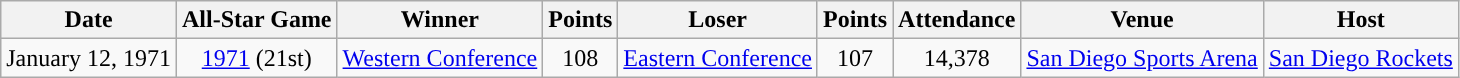<table class="wikitable" style="text-align:center;">
<tr>
<th>Date</th>
<th>All-Star Game</th>
<th>Winner</th>
<th>Points</th>
<th>Loser</th>
<th>Points</th>
<th>Attendance</th>
<th>Venue</th>
<th>Host</th>
</tr>
<tr>
<td>January 12, 1971</td>
<td rowspan="3"><a href='#'>1971</a> (21st)</td>
<td><a href='#'>Western Conference</a></td>
<td>108</td>
<td><a href='#'>Eastern Conference</a></td>
<td>107</td>
<td>14,378</td>
<td><a href='#'>San Diego Sports Arena</a></td>
<td><a href='#'>San Diego Rockets</a></td>
</tr>
</table>
